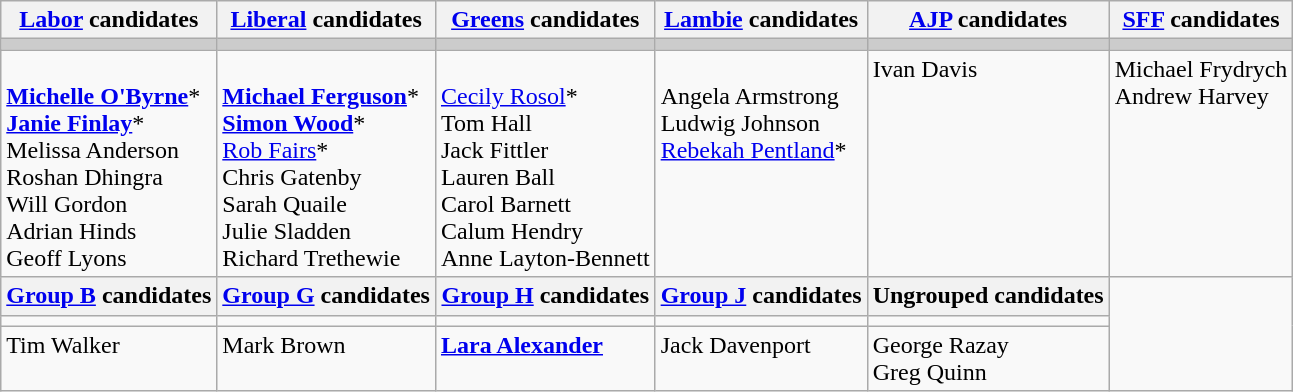<table class="wikitable">
<tr>
<th><a href='#'>Labor</a> candidates</th>
<th><a href='#'>Liberal</a> candidates</th>
<th><a href='#'>Greens</a> candidates</th>
<th><a href='#'>Lambie</a> candidates</th>
<th><a href='#'>AJP</a> candidates</th>
<th><a href='#'>SFF</a> candidates</th>
</tr>
<tr bgcolor="#cccccc">
<td></td>
<td></td>
<td></td>
<td></td>
<td></td>
<td></td>
</tr>
<tr>
<td valign=top ><br><strong><a href='#'>Michelle O'Byrne</a></strong>* <br> 
<strong><a href='#'>Janie Finlay</a></strong>* <br>
Melissa Anderson <br>
Roshan Dhingra <br>
Will Gordon <br>
Adrian Hinds <br>
Geoff Lyons</td>
<td valign=top ><br><strong><a href='#'>Michael Ferguson</a></strong>* <br> 
<strong><a href='#'>Simon Wood</a></strong>* <br>
<a href='#'>Rob Fairs</a>* <br> 
Chris Gatenby <br> 
Sarah Quaile <br>
Julie Sladden <br> 
Richard Trethewie</td>
<td valign=top ><br><a href='#'>Cecily Rosol</a>* <br>
Tom Hall <br> 
Jack Fittler <br>
Lauren Ball <br>
Carol Barnett <br> 
Calum Hendry <br> 
Anne Layton-Bennett</td>
<td valign=top ><br>Angela Armstrong <br>
Ludwig Johnson <br> 
<a href='#'>Rebekah Pentland</a>*</td>
<td valign=top>Ivan Davis</td>
<td valign=top>Michael Frydrych <br> Andrew Harvey</td>
</tr>
<tr>
<th><a href='#'>Group B</a> candidates</th>
<th><a href='#'>Group G</a> candidates</th>
<th><a href='#'>Group H</a> candidates</th>
<th><a href='#'>Group J</a> candidates</th>
<th>Ungrouped candidates</th>
</tr>
<tr>
<td></td>
<td></td>
<td></td>
<td></td>
<td></td>
</tr>
<tr>
<td valign=top>Tim Walker</td>
<td valign=top>Mark Brown</td>
<td valign=top><strong><a href='#'>Lara Alexander</a></strong></td>
<td valign=top>Jack Davenport</td>
<td valign=top>George Razay <br> Greg Quinn</td>
</tr>
</table>
